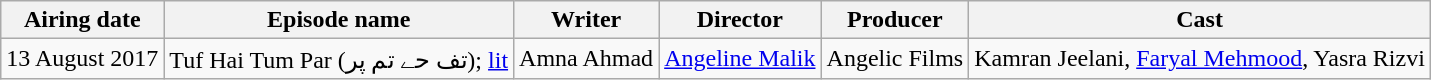<table class="wikitable plainrowheaders">
<tr>
<th>Airing date</th>
<th>Episode name</th>
<th>Writer</th>
<th>Director</th>
<th>Producer</th>
<th>Cast</th>
</tr>
<tr>
<td>13 August 2017</td>
<td>Tuf Hai Tum Par (تف حے تم پر); <a href='#'>lit</a></td>
<td>Amna Ahmad</td>
<td><a href='#'>Angeline Malik</a></td>
<td>Angelic Films</td>
<td>Kamran Jeelani, <a href='#'>Faryal Mehmood</a>, Yasra Rizvi</td>
</tr>
</table>
